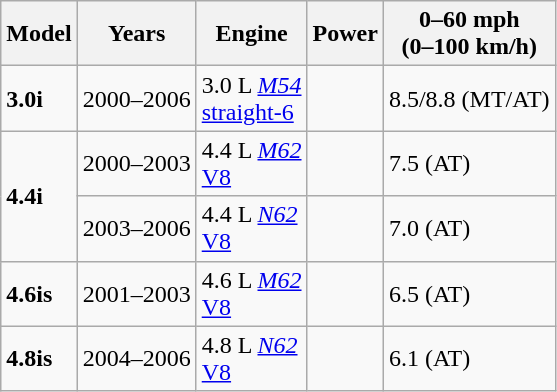<table class="wikitable sortable">
<tr>
<th>Model</th>
<th>Years</th>
<th>Engine</th>
<th>Power</th>
<th>0–60 mph <br> (0–100 km/h)</th>
</tr>
<tr>
<td><strong>3.0i</strong></td>
<td>2000–2006</td>
<td>3.0 L <em><a href='#'>M54</a></em> <br> <a href='#'>straight-6</a></td>
<td></td>
<td>8.5/8.8 (MT/AT)</td>
</tr>
<tr>
<td rowspan="2"><strong>4.4i</strong></td>
<td>2000–2003</td>
<td>4.4 L <em><a href='#'>M62</a></em> <br> <a href='#'>V8</a></td>
<td></td>
<td>7.5 (AT)</td>
</tr>
<tr>
<td>2003–2006</td>
<td>4.4 L <em><a href='#'>N62</a></em> <br> <a href='#'>V8</a></td>
<td></td>
<td>7.0 (AT)</td>
</tr>
<tr>
<td><strong>4.6is</strong></td>
<td>2001–2003</td>
<td>4.6 L <em><a href='#'>M62</a></em> <br> <a href='#'>V8</a></td>
<td></td>
<td>6.5 (AT)</td>
</tr>
<tr>
<td><strong>4.8is</strong></td>
<td>2004–2006</td>
<td>4.8 L <em><a href='#'>N62</a></em> <br> <a href='#'>V8</a></td>
<td></td>
<td>6.1 (AT)</td>
</tr>
</table>
